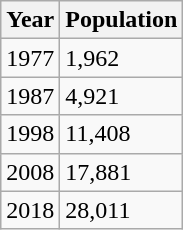<table class="wikitable">
<tr>
<th>Year</th>
<th>Population</th>
</tr>
<tr>
<td>1977</td>
<td>1,962</td>
</tr>
<tr>
<td>1987</td>
<td>4,921</td>
</tr>
<tr>
<td>1998</td>
<td>11,408</td>
</tr>
<tr>
<td>2008</td>
<td>17,881</td>
</tr>
<tr>
<td>2018</td>
<td>28,011</td>
</tr>
</table>
